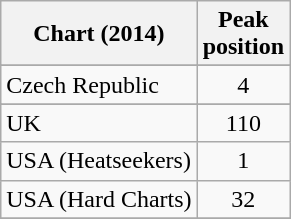<table class="wikitable sortable">
<tr>
<th align="left">Chart (2014)</th>
<th align="left">Peak<br>position</th>
</tr>
<tr>
</tr>
<tr>
</tr>
<tr>
</tr>
<tr>
<td>Czech Republic</td>
<td style="text-align:center;">4</td>
</tr>
<tr>
</tr>
<tr>
</tr>
<tr>
</tr>
<tr>
</tr>
<tr>
</tr>
<tr>
</tr>
<tr>
<td>UK</td>
<td style="text-align:center;">110</td>
</tr>
<tr>
<td>USA (Heatseekers)</td>
<td style="text-align:center;">1</td>
</tr>
<tr>
<td>USA (Hard Charts)</td>
<td style="text-align:center;">32</td>
</tr>
<tr>
</tr>
</table>
